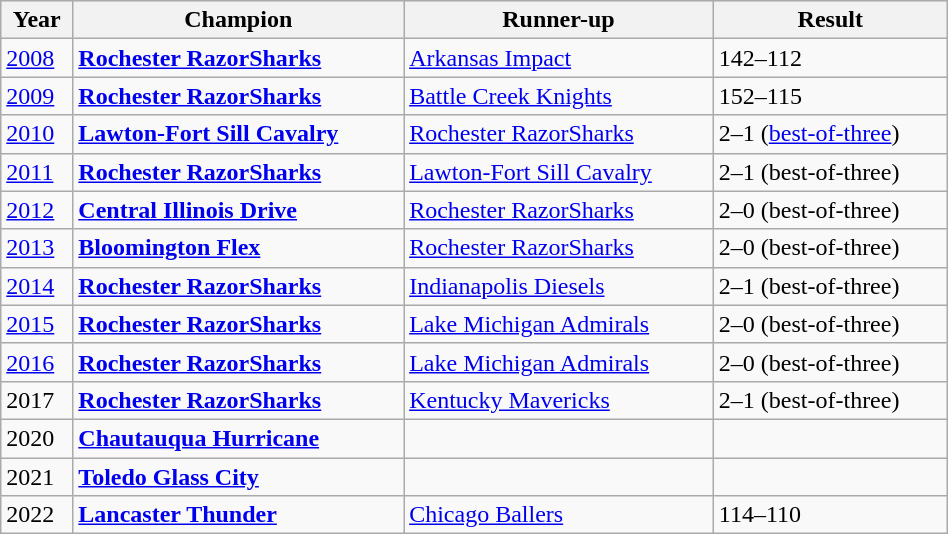<table class="wikitable" width=50%>
<tr bgcolor="#efefef">
<th>Year</th>
<th>Champion</th>
<th>Runner-up</th>
<th>Result</th>
</tr>
<tr>
<td><a href='#'>2008</a></td>
<td><a href='#'><strong>Rochester RazorSharks</strong></a></td>
<td><a href='#'>Arkansas Impact</a></td>
<td>142–112</td>
</tr>
<tr>
<td><a href='#'>2009</a></td>
<td><a href='#'><strong>Rochester RazorSharks</strong></a></td>
<td><a href='#'>Battle Creek Knights</a></td>
<td>152–115</td>
</tr>
<tr>
<td><a href='#'>2010</a></td>
<td><strong><a href='#'>Lawton-Fort Sill Cavalry</a></strong></td>
<td><a href='#'>Rochester RazorSharks</a></td>
<td>2–1 (<a href='#'>best-of-three</a>)</td>
</tr>
<tr>
<td><a href='#'>2011</a></td>
<td><a href='#'><strong>Rochester RazorSharks</strong></a></td>
<td><a href='#'>Lawton-Fort Sill Cavalry</a></td>
<td>2–1 (best-of-three)</td>
</tr>
<tr>
<td><a href='#'>2012</a></td>
<td><strong><a href='#'>Central Illinois Drive</a></strong></td>
<td><a href='#'>Rochester RazorSharks</a></td>
<td>2–0 (best-of-three)</td>
</tr>
<tr>
<td><a href='#'>2013</a></td>
<td><strong><a href='#'>Bloomington Flex</a></strong></td>
<td><a href='#'>Rochester RazorSharks</a></td>
<td>2–0 (best-of-three)</td>
</tr>
<tr>
<td><a href='#'>2014</a></td>
<td><a href='#'><strong>Rochester RazorSharks</strong></a></td>
<td><a href='#'>Indianapolis Diesels</a></td>
<td>2–1 (best-of-three)</td>
</tr>
<tr>
<td><a href='#'>2015</a></td>
<td><a href='#'><strong>Rochester RazorSharks</strong></a></td>
<td><a href='#'>Lake Michigan Admirals</a></td>
<td>2–0 (best-of-three)</td>
</tr>
<tr>
<td><a href='#'>2016</a></td>
<td><a href='#'><strong>Rochester RazorSharks</strong></a></td>
<td><a href='#'>Lake Michigan Admirals</a></td>
<td>2–0 (best-of-three)</td>
</tr>
<tr>
<td>2017</td>
<td><a href='#'><strong>Rochester RazorSharks</strong></a></td>
<td><a href='#'>Kentucky Mavericks</a></td>
<td>2–1 (best-of-three)</td>
</tr>
<tr>
<td>2020</td>
<td><strong><a href='#'>Chautauqua Hurricane</a></strong></td>
<td></td>
<td></td>
</tr>
<tr>
<td>2021</td>
<td><strong><a href='#'>Toledo Glass City</a></strong></td>
<td></td>
<td></td>
</tr>
<tr>
<td>2022</td>
<td><strong><a href='#'>Lancaster Thunder</a></strong></td>
<td><a href='#'>Chicago Ballers</a></td>
<td>114–110</td>
</tr>
</table>
